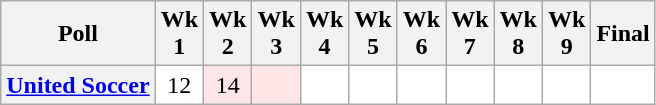<table class="wikitable" style="white-space:nowrap;text-align:center;">
<tr>
<th>Poll</th>
<th>Wk<br>1</th>
<th>Wk<br>2</th>
<th>Wk<br>3</th>
<th>Wk<br>4</th>
<th>Wk<br>5</th>
<th>Wk<br>6</th>
<th>Wk<br>7</th>
<th>Wk<br>8</th>
<th>Wk<br>9</th>
<th>Final<br></th>
</tr>
<tr>
<th><a href='#'>United Soccer</a></th>
<td style="background:#FFFFFF;">12</td>
<td style="background:#FFE6E6;">14</td>
<td style="background:#FFE6E6;"></td>
<td style="background:#FFFFFF;"></td>
<td style="background:#FFFFFF;"></td>
<td style="background:#FFFFFF;"></td>
<td style="background:#FFFFFF;"></td>
<td style="background:#FFFFFF;"></td>
<td style="background:#FFFFFF;"></td>
<td style="background:#FFFFFF;"></td>
</tr>
</table>
